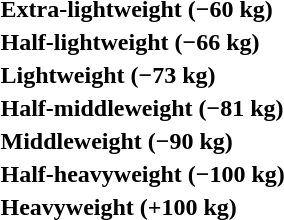<table>
<tr>
<th rowspan=2 style="text-align:left;">Extra-lightweight (−60 kg)</th>
<td rowspan=2></td>
<td rowspan=2></td>
<td></td>
</tr>
<tr>
<td></td>
</tr>
<tr>
<th rowspan=2 style="text-align:left;">Half-lightweight (−66 kg)</th>
<td rowspan=2></td>
<td rowspan=2></td>
<td></td>
</tr>
<tr>
<td></td>
</tr>
<tr>
<th rowspan=2 style="text-align:left;">Lightweight (−73 kg)</th>
<td rowspan=2></td>
<td rowspan=2></td>
<td></td>
</tr>
<tr>
<td></td>
</tr>
<tr>
<th rowspan=2 style="text-align:left;">Half-middleweight (−81 kg)</th>
<td rowspan=2></td>
<td rowspan=2></td>
<td></td>
</tr>
<tr>
<td></td>
</tr>
<tr>
<th rowspan=2 style="text-align:left;">Middleweight (−90 kg)</th>
<td rowspan=2></td>
<td rowspan=2></td>
<td></td>
</tr>
<tr>
<td></td>
</tr>
<tr>
<th rowspan=2 style="text-align:left;">Half-heavyweight (−100 kg)</th>
<td rowspan=2></td>
<td rowspan=2></td>
<td></td>
</tr>
<tr>
<td></td>
</tr>
<tr>
<th rowspan=2 style="text-align:left;">Heavyweight (+100 kg)</th>
<td rowspan=2></td>
<td rowspan=2></td>
<td></td>
</tr>
<tr>
<td></td>
</tr>
</table>
